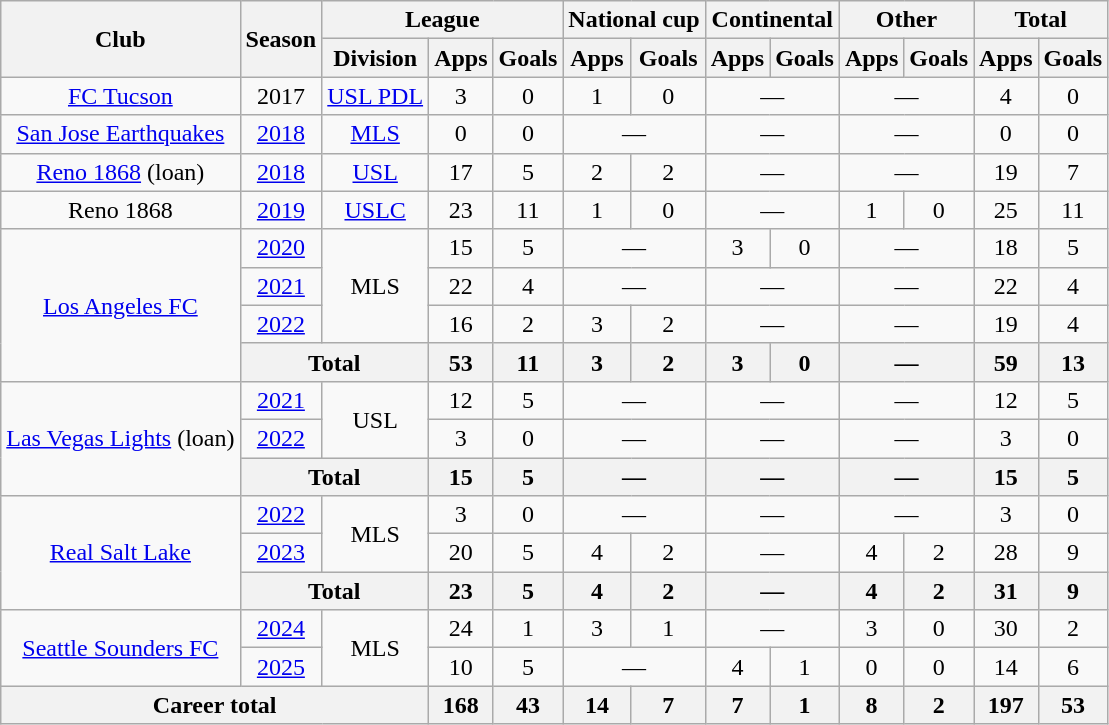<table class="wikitable" style="text-align:center">
<tr>
<th rowspan="2">Club</th>
<th rowspan="2">Season</th>
<th colspan="3">League</th>
<th colspan="2">National cup</th>
<th colspan="2">Continental</th>
<th colspan="2">Other</th>
<th colspan="2">Total</th>
</tr>
<tr>
<th>Division</th>
<th>Apps</th>
<th>Goals</th>
<th>Apps</th>
<th>Goals</th>
<th>Apps</th>
<th>Goals</th>
<th>Apps</th>
<th>Goals</th>
<th>Apps</th>
<th>Goals</th>
</tr>
<tr>
<td><a href='#'>FC Tucson</a></td>
<td>2017</td>
<td><a href='#'>USL PDL</a></td>
<td>3</td>
<td>0</td>
<td>1</td>
<td>0</td>
<td colspan="2">—</td>
<td colspan="2">—</td>
<td>4</td>
<td>0</td>
</tr>
<tr>
<td><a href='#'>San Jose Earthquakes</a></td>
<td><a href='#'>2018</a></td>
<td><a href='#'>MLS</a></td>
<td>0</td>
<td>0</td>
<td colspan="2">—</td>
<td colspan="2">—</td>
<td colspan="2">—</td>
<td>0</td>
<td>0</td>
</tr>
<tr>
<td><a href='#'>Reno 1868</a> (loan)</td>
<td><a href='#'>2018</a></td>
<td><a href='#'>USL</a></td>
<td>17</td>
<td>5</td>
<td>2</td>
<td>2</td>
<td colspan="2">—</td>
<td colspan="2">—</td>
<td>19</td>
<td>7</td>
</tr>
<tr>
<td>Reno 1868</td>
<td><a href='#'>2019</a></td>
<td><a href='#'>USLC</a></td>
<td>23</td>
<td>11</td>
<td>1</td>
<td>0</td>
<td colspan="2">—</td>
<td>1</td>
<td>0</td>
<td>25</td>
<td>11</td>
</tr>
<tr>
<td rowspan="4"><a href='#'>Los Angeles FC</a></td>
<td><a href='#'>2020</a></td>
<td rowspan="3">MLS</td>
<td>15</td>
<td>5</td>
<td colspan="2">—</td>
<td>3</td>
<td>0</td>
<td colspan="2">—</td>
<td>18</td>
<td>5</td>
</tr>
<tr>
<td><a href='#'>2021</a></td>
<td>22</td>
<td>4</td>
<td colspan="2">—</td>
<td colspan="2">—</td>
<td colspan="2">—</td>
<td>22</td>
<td>4</td>
</tr>
<tr>
<td><a href='#'>2022</a></td>
<td>16</td>
<td>2</td>
<td>3</td>
<td>2</td>
<td colspan="2">—</td>
<td colspan="2">—</td>
<td>19</td>
<td>4</td>
</tr>
<tr>
<th colspan=2>Total</th>
<th>53</th>
<th>11</th>
<th>3</th>
<th>2</th>
<th>3</th>
<th>0</th>
<th colspan="2">—</th>
<th>59</th>
<th>13</th>
</tr>
<tr>
<td rowspan="3"><a href='#'>Las Vegas Lights</a> (loan)</td>
<td><a href='#'>2021</a></td>
<td rowspan="2">USL</td>
<td>12</td>
<td>5</td>
<td colspan="2">—</td>
<td colspan="2">—</td>
<td colspan="2">—</td>
<td>12</td>
<td>5</td>
</tr>
<tr>
<td><a href='#'>2022</a></td>
<td>3</td>
<td>0</td>
<td colspan="2">—</td>
<td colspan="2">—</td>
<td colspan="2">—</td>
<td>3</td>
<td>0</td>
</tr>
<tr>
<th colspan=2>Total</th>
<th>15</th>
<th>5</th>
<th colspan="2">—</th>
<th colspan="2">—</th>
<th colspan="2">—</th>
<th>15</th>
<th>5</th>
</tr>
<tr>
<td rowspan="3"><a href='#'>Real Salt Lake</a></td>
<td><a href='#'>2022</a></td>
<td rowspan="2">MLS</td>
<td>3</td>
<td>0</td>
<td colspan="2">—</td>
<td colspan="2">—</td>
<td colspan="2">—</td>
<td>3</td>
<td>0</td>
</tr>
<tr>
<td><a href='#'>2023</a></td>
<td>20</td>
<td>5</td>
<td>4</td>
<td>2</td>
<td colspan="2">—</td>
<td>4</td>
<td>2</td>
<td>28</td>
<td>9</td>
</tr>
<tr>
<th colspan=2>Total</th>
<th>23</th>
<th>5</th>
<th>4</th>
<th>2</th>
<th colspan="2">—</th>
<th>4</th>
<th>2</th>
<th>31</th>
<th>9</th>
</tr>
<tr>
<td rowspan="2"><a href='#'>Seattle Sounders FC</a></td>
<td><a href='#'>2024</a></td>
<td rowspan="2">MLS</td>
<td>24</td>
<td>1</td>
<td>3</td>
<td>1</td>
<td colspan="2">—</td>
<td>3</td>
<td>0</td>
<td>30</td>
<td>2</td>
</tr>
<tr>
<td><a href='#'>2025</a></td>
<td>10</td>
<td>5</td>
<td colspan="2">—</td>
<td>4</td>
<td>1</td>
<td>0</td>
<td>0</td>
<td>14</td>
<td>6</td>
</tr>
<tr>
<th colspan="3">Career total</th>
<th>168</th>
<th>43</th>
<th>14</th>
<th>7</th>
<th>7</th>
<th>1</th>
<th>8</th>
<th>2</th>
<th>197</th>
<th>53</th>
</tr>
</table>
